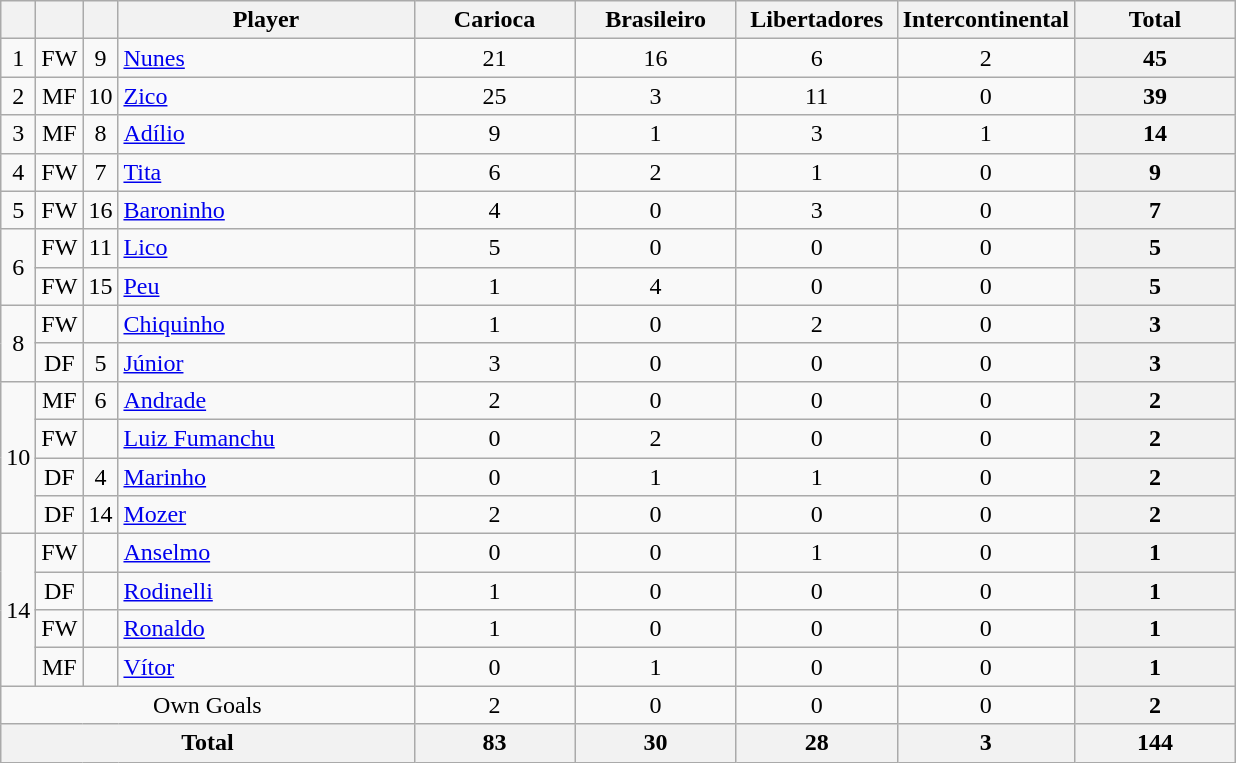<table class="wikitable" style="text-align:center;">
<tr>
<th width:35px;"></th>
<th width:35px;"></th>
<th width:35px;"></th>
<th style="width:190px">Player</th>
<th style="width:100px">Carioca</th>
<th style="width:100px">Brasileiro</th>
<th style="width:100px">Libertadores</th>
<th style="width:100px">Intercontinental</th>
<th style="width:100px">Total</th>
</tr>
<tr>
<td rowspan="1">1</td>
<td>FW</td>
<td>9</td>
<td align="left"> <a href='#'>Nunes</a></td>
<td>21</td>
<td>16</td>
<td>6</td>
<td>2</td>
<th>45</th>
</tr>
<tr>
<td rowspan="1">2</td>
<td>MF</td>
<td>10</td>
<td align="left"> <a href='#'>Zico</a></td>
<td>25</td>
<td>3</td>
<td>11</td>
<td>0</td>
<th>39</th>
</tr>
<tr>
<td>3</td>
<td>MF</td>
<td>8</td>
<td align="left"> <a href='#'>Adílio</a></td>
<td>9</td>
<td>1</td>
<td>3</td>
<td>1</td>
<th>14</th>
</tr>
<tr>
<td>4</td>
<td>FW</td>
<td>7</td>
<td align="left"> <a href='#'>Tita</a></td>
<td>6</td>
<td>2</td>
<td>1</td>
<td>0</td>
<th>9</th>
</tr>
<tr>
<td>5</td>
<td>FW</td>
<td>16</td>
<td align="left"> <a href='#'>Baroninho</a></td>
<td>4</td>
<td>0</td>
<td>3</td>
<td>0</td>
<th>7</th>
</tr>
<tr>
<td rowspan="2">6</td>
<td>FW</td>
<td>11</td>
<td align="left"> <a href='#'>Lico</a></td>
<td>5</td>
<td>0</td>
<td>0</td>
<td>0</td>
<th>5</th>
</tr>
<tr>
<td>FW</td>
<td>15</td>
<td align="left"> <a href='#'>Peu</a></td>
<td>1</td>
<td>4</td>
<td>0</td>
<td>0</td>
<th>5</th>
</tr>
<tr>
<td rowspan="2">8</td>
<td>FW</td>
<td></td>
<td align="left"> <a href='#'>Chiquinho</a></td>
<td>1</td>
<td>0</td>
<td>2</td>
<td>0</td>
<th>3</th>
</tr>
<tr>
<td>DF</td>
<td>5</td>
<td align="left"> <a href='#'>Júnior</a></td>
<td>3</td>
<td>0</td>
<td>0</td>
<td>0</td>
<th>3</th>
</tr>
<tr>
<td rowspan="4">10</td>
<td>MF</td>
<td>6</td>
<td align="left"> <a href='#'>Andrade</a></td>
<td>2</td>
<td>0</td>
<td>0</td>
<td>0</td>
<th>2</th>
</tr>
<tr>
<td>FW</td>
<td></td>
<td align="left"> <a href='#'>Luiz Fumanchu</a></td>
<td>0</td>
<td>2</td>
<td>0</td>
<td>0</td>
<th>2</th>
</tr>
<tr>
<td>DF</td>
<td>4</td>
<td align="left"> <a href='#'>Marinho</a></td>
<td>0</td>
<td>1</td>
<td>1</td>
<td>0</td>
<th>2</th>
</tr>
<tr>
<td>DF</td>
<td>14</td>
<td align="left"> <a href='#'>Mozer</a></td>
<td>2</td>
<td>0</td>
<td>0</td>
<td>0</td>
<th>2</th>
</tr>
<tr>
<td rowspan="4">14</td>
<td>FW</td>
<td></td>
<td align="left"> <a href='#'>Anselmo</a></td>
<td>0</td>
<td>0</td>
<td>1</td>
<td>0</td>
<th>1</th>
</tr>
<tr>
<td>DF</td>
<td></td>
<td align="left"> <a href='#'>Rodinelli</a></td>
<td>1</td>
<td>0</td>
<td>0</td>
<td>0</td>
<th>1</th>
</tr>
<tr>
<td>FW</td>
<td></td>
<td align="left"> <a href='#'>Ronaldo</a></td>
<td>1</td>
<td>0</td>
<td>0</td>
<td>0</td>
<th>1</th>
</tr>
<tr>
<td>MF</td>
<td></td>
<td align="left"> <a href='#'>Vítor</a></td>
<td>0</td>
<td>1</td>
<td>0</td>
<td>0</td>
<th>1</th>
</tr>
<tr>
<td colspan="4">Own Goals</td>
<td>2</td>
<td>0</td>
<td>0</td>
<td>0</td>
<th>2</th>
</tr>
<tr>
<th colspan="4">Total</th>
<th>83</th>
<th>30</th>
<th>28</th>
<th>3</th>
<th>144</th>
</tr>
</table>
